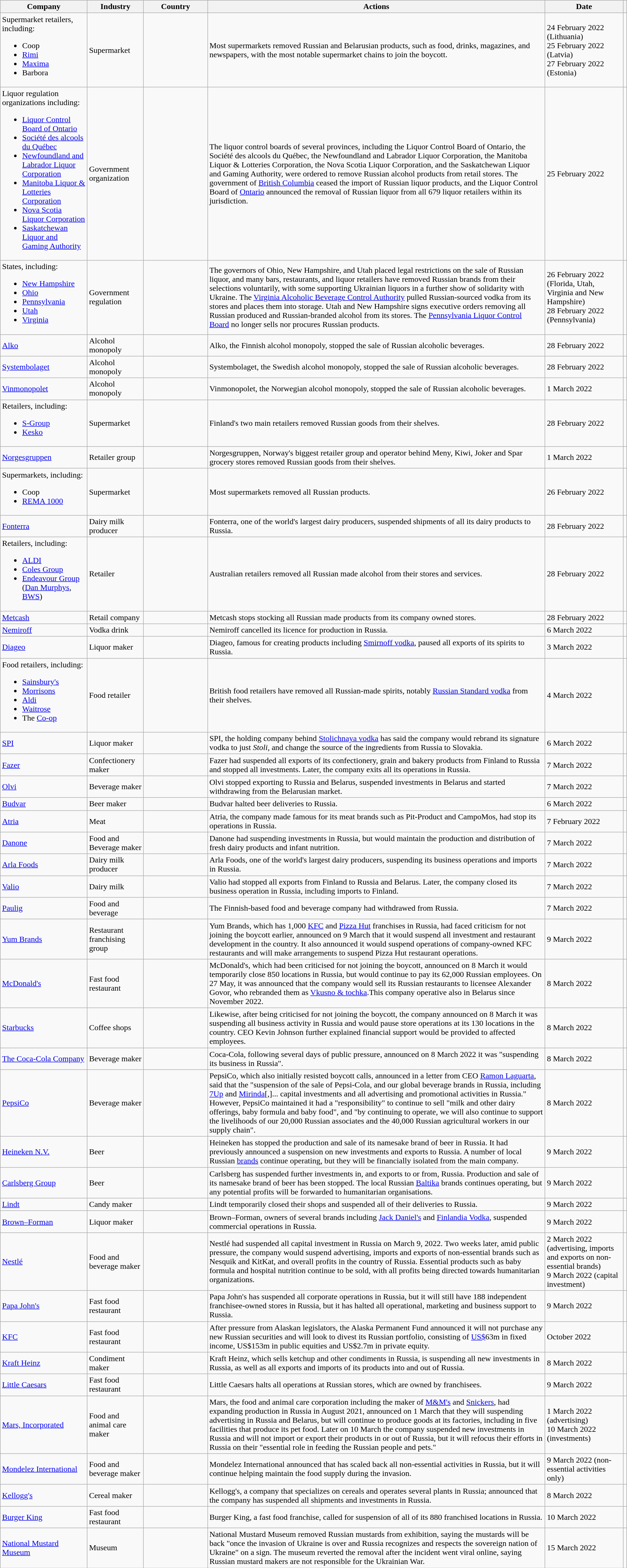<table class="wikitable sortable">
<tr>
<th>Company</th>
<th>Industry</th>
<th width=120px>Country</th>
<th>Actions</th>
<th data-sort-type=date>Date</th>
<th class="unsortable"></th>
</tr>
<tr>
<td>Supermarket retailers, including:<br><ul><li>Coop</li><li><a href='#'>Rimi</a></li><li><a href='#'>Maxima</a></li><li>Barbora</li></ul></td>
<td>Supermarket</td>
<td><br><br></td>
<td>Most supermarkets removed Russian and Belarusian products, such as food, drinks, magazines, and newspapers, with the most notable supermarket chains to join the boycott.</td>
<td>24 February 2022 (Lithuania) <br> 25 February 2022 (Latvia) <br> 27 February 2022 (Estonia)</td>
<td><br><br></td>
</tr>
<tr>
<td>Liquor regulation organizations including:<br><ul><li><a href='#'>Liquor Control Board of Ontario</a></li><li><a href='#'>Société des alcools du Québec</a></li><li><a href='#'>Newfoundland and Labrador Liquor Corporation</a></li><li><a href='#'>Manitoba Liquor & Lotteries Corporation</a></li><li><a href='#'>Nova Scotia Liquor Corporation</a></li><li><a href='#'>Saskatchewan Liquor and Gaming Authority</a></li></ul></td>
<td>Government organization</td>
<td></td>
<td>The liquor control boards of several provinces, including the Liquor Control Board of Ontario, the Société des alcools du Québec, the Newfoundland and Labrador Liquor Corporation, the Manitoba Liquor & Lotteries Corporation, the Nova Scotia Liquor Corporation, and the Saskatchewan Liquor and Gaming Authority, were ordered to remove Russian alcohol products from retail stores. The government of <a href='#'>British Columbia</a> ceased the import of Russian liquor products, and the Liquor Control Board of <a href='#'>Ontario</a> announced the removal of Russian liquor from all 679 liquor retailers within its jurisdiction.</td>
<td>25 February 2022</td>
<td><br><br><br><br><br></td>
</tr>
<tr>
<td>States, including:<br><ul><li><a href='#'>New Hampshire</a></li><li><a href='#'>Ohio</a></li><li><a href='#'>Pennsylvania</a></li><li><a href='#'>Utah</a></li><li><a href='#'>Virginia</a></li></ul></td>
<td>Government regulation</td>
<td></td>
<td>The governors of Ohio, New Hampshire, and Utah placed legal restrictions on the sale of Russian liquor, and many bars, restaurants, and liquor retailers have removed Russian brands from their selections voluntarily, with some supporting Ukrainian liquors in a further show of solidarity with Ukraine. The <a href='#'>Virginia Alcoholic Beverage Control Authority</a> pulled Russian-sourced vodka from its stores and places them into storage. Utah and New Hampshire signs executive orders removing all Russian produced and Russian-branded alcohol from its stores. The <a href='#'>Pennsylvania Liquor Control Board</a> no longer sells nor procures Russian products.</td>
<td>26 February 2022 (Florida, Utah, Virginia and New Hampshire) <br> 28 February 2022 (Pennsylvania)</td>
<td><br><br><br><br><br></td>
</tr>
<tr>
<td><a href='#'>Alko</a></td>
<td>Alcohol monopoly</td>
<td></td>
<td>Alko, the Finnish alcohol monopoly, stopped the sale of Russian alcoholic beverages.</td>
<td>28 February 2022</td>
<td></td>
</tr>
<tr>
<td><a href='#'>Systembolaget</a></td>
<td>Alcohol monopoly</td>
<td></td>
<td>Systembolaget, the Swedish alcohol monopoly, stopped the sale of Russian alcoholic beverages.</td>
<td>28 February 2022</td>
<td></td>
</tr>
<tr>
<td><a href='#'>Vinmonopolet</a></td>
<td>Alcohol monopoly</td>
<td></td>
<td>Vinmonopolet, the Norwegian alcohol monopoly, stopped the sale of Russian alcoholic beverages.</td>
<td>1 March 2022</td>
<td></td>
</tr>
<tr>
<td>Retailers, including:<br><ul><li><a href='#'>S-Group</a></li><li><a href='#'>Kesko</a></li></ul></td>
<td>Supermarket</td>
<td></td>
<td>Finland's two main retailers removed Russian goods from their shelves.</td>
<td>28 February 2022</td>
<td></td>
</tr>
<tr>
<td><a href='#'>Norgesgruppen</a></td>
<td>Retailer group</td>
<td></td>
<td>Norgesgruppen, Norway's biggest retailer group and operator behind Meny, Kiwi, Joker and Spar grocery stores removed Russian goods from their shelves.</td>
<td>1 March 2022</td>
<td></td>
</tr>
<tr>
<td>Supermarkets, including:<br><ul><li>Coop</li><li><a href='#'>REMA 1000</a></li></ul></td>
<td>Supermarket</td>
<td></td>
<td>Most supermarkets removed all Russian products.</td>
<td>26 February 2022</td>
<td><br></td>
</tr>
<tr>
<td><a href='#'>Fonterra</a></td>
<td>Dairy milk producer</td>
<td></td>
<td>Fonterra, one of the world's largest dairy producers, suspended shipments of all its dairy products to Russia.</td>
<td>28 February 2022</td>
<td></td>
</tr>
<tr>
<td>Retailers, including:<br><ul><li><a href='#'>ALDI</a></li><li><a href='#'>Coles Group</a></li><li><a href='#'>Endeavour Group</a> (<a href='#'>Dan Murphys</a>, <a href='#'>BWS</a>)</li></ul></td>
<td>Retailer</td>
<td></td>
<td>Australian retailers removed all Russian made alcohol from their stores and services.</td>
<td>28 February 2022</td>
<td><br></td>
</tr>
<tr>
<td><a href='#'>Metcash</a></td>
<td>Retail company</td>
<td></td>
<td>Metcash stops stocking all Russian made products from its company owned stores.</td>
<td>28 February 2022</td>
<td></td>
</tr>
<tr>
<td><a href='#'>Nemiroff</a></td>
<td>Vodka drink</td>
<td></td>
<td>Nemiroff cancelled its licence for production in Russia.</td>
<td>6 March 2022</td>
<td></td>
</tr>
<tr>
<td><a href='#'>Diageo</a></td>
<td>Liquor maker</td>
<td></td>
<td>Diageo, famous for creating products including <a href='#'>Smirnoff vodka</a>, paused all exports of its spirits to Russia.</td>
<td>3 March 2022</td>
<td></td>
</tr>
<tr>
<td>Food retailers, including:<br><ul><li><a href='#'>Sainsbury's</a></li><li><a href='#'>Morrisons</a></li><li><a href='#'>Aldi</a></li><li><a href='#'>Waitrose</a></li><li>The <a href='#'>Co-op</a></li></ul></td>
<td>Food retailer</td>
<td></td>
<td>British food retailers have removed all Russian-made spirits, notably <a href='#'>Russian Standard vodka</a> from their shelves.</td>
<td>4 March 2022</td>
<td></td>
</tr>
<tr>
<td><a href='#'>SPI</a></td>
<td>Liquor maker</td>
<td></td>
<td>SPI, the holding company behind <a href='#'>Stolichnaya vodka</a> has said the company would rebrand its signature vodka to just <em>Stoli</em>, and change the source of the ingredients from Russia to Slovakia.</td>
<td>6 March 2022</td>
<td></td>
</tr>
<tr>
<td><a href='#'>Fazer</a></td>
<td>Confectionery maker</td>
<td></td>
<td>Fazer had suspended all exports of its confectionery, grain and bakery products from Finland to Russia and stopped all investments. Later, the company exits all its operations in Russia.</td>
<td>7 March 2022</td>
<td></td>
</tr>
<tr>
<td><a href='#'>Olvi</a></td>
<td>Beverage maker</td>
<td></td>
<td>Olvi stopped exporting to Russia and Belarus, suspended investments in Belarus and started withdrawing from the Belarusian market.</td>
<td>7 March 2022</td>
<td></td>
</tr>
<tr>
<td><a href='#'>Budvar</a></td>
<td>Beer maker</td>
<td></td>
<td>Budvar halted beer deliveries to Russia.</td>
<td>6 March 2022</td>
<td></td>
</tr>
<tr>
<td><a href='#'>Atria</a></td>
<td>Meat</td>
<td></td>
<td>Atria, the company made famous for its meat brands such as Pit-Product and CampoMos, had stop its operations in Russia.</td>
<td>7 February 2022</td>
<td></td>
</tr>
<tr>
<td><a href='#'>Danone</a></td>
<td>Food and Beverage maker</td>
<td></td>
<td>Danone had suspending investments in Russia, but would maintain the production and distribution of fresh dairy products and infant nutrition.</td>
<td>7 March 2022</td>
<td></td>
</tr>
<tr>
<td><a href='#'>Arla Foods</a></td>
<td>Dairy milk producer</td>
<td></td>
<td>Arla Foods, one of the world's largest dairy producers, suspending its business operations and imports in Russia.</td>
<td>7 March 2022</td>
<td></td>
</tr>
<tr>
<td><a href='#'>Valio</a></td>
<td>Dairy milk</td>
<td></td>
<td>Valio had stopped all exports from Finland to Russia and Belarus. Later, the company closed its business operation in Russia, including imports to Finland.</td>
<td>7 March 2022</td>
<td></td>
</tr>
<tr>
<td><a href='#'>Paulig</a></td>
<td>Food and beverage</td>
<td></td>
<td>The Finnish-based food and beverage company had withdrawed from Russia.</td>
<td>7 March 2022</td>
<td></td>
</tr>
<tr>
<td><a href='#'>Yum Brands</a></td>
<td>Restaurant franchising group</td>
<td></td>
<td>Yum Brands, which has 1,000 <a href='#'>KFC</a> and <a href='#'>Pizza Hut</a> franchises in Russia, had faced criticism for not joining the boycott earlier, announced on 9 March that it would suspend all investment and restaurant development in the country. It also announced it would suspend operations of company-owned KFC restaurants and will make arrangements to suspend Pizza Hut restaurant operations.</td>
<td>9 March 2022</td>
<td></td>
</tr>
<tr>
<td><a href='#'>McDonald's</a></td>
<td>Fast food restaurant</td>
<td></td>
<td>McDonald's, which had been criticised for not joining the boycott, announced on 8 March it would temporarily close 850 locations in Russia, but would continue to pay its 62,000 Russian employees. On 27 May, it was announced that the company would sell its Russian restaurants to licensee Alexander Govor, who rebranded them as <a href='#'>Vkusno & tochka</a>.This company operative also in Belarus since November 2022.</td>
<td>8 March 2022</td>
<td></td>
</tr>
<tr>
<td><a href='#'>Starbucks</a></td>
<td>Coffee shops</td>
<td></td>
<td>Likewise, after being criticised for not joining the boycott, the company announced on 8 March it was suspending all business activity in Russia and would pause store operations at its 130 locations in the country. CEO Kevin Johnson further explained financial support would be provided to affected employees.</td>
<td>8 March 2022</td>
<td><br><br></td>
</tr>
<tr>
<td><a href='#'>The Coca-Cola Company</a></td>
<td>Beverage maker</td>
<td></td>
<td>Coca-Cola, following several days of public pressure, announced on 8 March 2022 it was "suspending its business in Russia".</td>
<td>8 March 2022</td>
<td></td>
</tr>
<tr>
<td><a href='#'>PepsiCo</a></td>
<td>Beverage maker</td>
<td></td>
<td>PepsiCo, which also initially resisted boycott calls, announced in a letter from CEO <a href='#'>Ramon Laguarta</a>, said that the "suspension of the sale of Pepsi-Cola, and our global beverage brands in Russia, including <a href='#'>7Up</a> and <a href='#'>Mirinda</a>[,]... capital investments and all advertising and promotional activities in Russia." However, PepsiCo maintained it had a "responsibility" to continue to sell "milk and other dairy offerings, baby formula and baby food", and "by continuing to operate, we will also continue to support the livelihoods of our 20,000 Russian associates and the 40,000 Russian agricultural workers in our supply chain".</td>
<td>8 March 2022</td>
<td><br><br><br><br></td>
</tr>
<tr>
<td><a href='#'>Heineken N.V.</a></td>
<td>Beer</td>
<td></td>
<td>Heineken has stopped the production and sale of its namesake brand of beer in Russia. It had previously announced a suspension on new investments and exports to Russia. A number of local Russian <a href='#'>brands</a> continue operating, but they will be financially isolated from the main company.</td>
<td>9 March 2022</td>
<td><br><br></td>
</tr>
<tr>
<td><a href='#'>Carlsberg Group</a></td>
<td>Beer</td>
<td></td>
<td>Carlsberg has suspended further investments in, and exports to or from, Russia. Production and sale of its namesake brand of beer has been stopped. The local Russian <a href='#'>Baltika</a> brands continues operating, but any potential profits will be forwarded to humanitarian organisations.</td>
<td>9 March 2022</td>
<td><br><br></td>
</tr>
<tr>
<td><a href='#'>Lindt</a></td>
<td>Candy maker</td>
<td></td>
<td>Lindt temporarily closed their shops and suspended all of their deliveries to Russia.</td>
<td>9 March 2022</td>
<td></td>
</tr>
<tr>
<td><a href='#'>Brown–Forman</a></td>
<td>Liquor maker</td>
<td></td>
<td>Brown–Forman, owners of several brands including <a href='#'>Jack Daniel's</a> and <a href='#'>Finlandia Vodka</a>, suspended commercial operations in Russia.</td>
<td>9 March 2022</td>
<td></td>
</tr>
<tr>
<td><a href='#'>Nestlé</a></td>
<td>Food and beverage maker</td>
<td></td>
<td>Nestlé had suspended all capital investment in Russia on March 9, 2022. Two weeks later, amid public pressure, the company would suspend advertising, imports and exports of non-essential brands such as Nesquik and KitKat, and overall profits in the country of Russia. Essential products such as baby formula and hospital nutrition continue to be sold, with all profits being directed towards humanitarian organizations.</td>
<td>2 March 2022 (advertising, imports and exports on non-essential brands) <br> 9 March 2022 (capital investment)</td>
<td><br></td>
</tr>
<tr>
<td><a href='#'>Papa John's</a></td>
<td>Fast food restaurant</td>
<td></td>
<td>Papa John's has suspended all corporate operations in Russia, but it will still have 188 independent franchisee-owned stores in Russia, but it has halted all operational, marketing and business support to Russia.</td>
<td>9 March 2022</td>
<td><br></td>
</tr>
<tr>
<td><a href='#'>KFC</a></td>
<td>Fast food restaurant</td>
<td></td>
<td>After pressure from Alaskan legislators, the Alaska Permanent Fund announced it will not purchase any new Russian securities and will look to divest its Russian portfolio, consisting of <a href='#'>US$</a>63m in fixed income, US$153m in public equities and US$2.7m in private equity.</td>
<td>October 2022</td>
<td></td>
</tr>
<tr>
<td><a href='#'>Kraft Heinz</a></td>
<td>Condiment maker</td>
<td></td>
<td>Kraft Heinz, which sells ketchup and other condiments in Russia, is suspending all new investments in Russia, as well as all exports and imports of its products into and out of Russia.</td>
<td>8 March 2022</td>
<td></td>
</tr>
<tr>
<td><a href='#'>Little Caesars</a></td>
<td>Fast food restaurant</td>
<td></td>
<td>Little Caesars halts all operations at Russian stores, which are owned by franchisees.</td>
<td>9 March 2022</td>
<td></td>
</tr>
<tr>
<td><a href='#'>Mars, Incorporated</a></td>
<td>Food and animal care maker</td>
<td></td>
<td>Mars, the food and animal care corporation including the maker of <a href='#'>M&M's</a> and <a href='#'>Snickers</a>, had expanding production in Russia in August 2021, announced on 1 March that they will suspending advertising in Russia and Belarus, but will continue to produce goods at its factories, including in five facilities that produce its pet food. Later on 10 March the company suspended new investments in Russia and will not import or export their products in or out of Russia, but it will refocus their efforts in Russia on their "essential role in feeding the Russian people and pets."</td>
<td>1 March 2022 (advertising) <br> 10 March 2022 (investments)</td>
<td><br></td>
</tr>
<tr>
<td><a href='#'>Mondelez International</a></td>
<td>Food and beverage maker</td>
<td></td>
<td>Mondelez International announced that has scaled back all non-essential activities in Russia, but it will continue helping maintain the food supply during the invasion.</td>
<td>9 March 2022 (non-essential activities only)</td>
<td></td>
</tr>
<tr>
<td><a href='#'>Kellogg's</a></td>
<td>Cereal maker</td>
<td></td>
<td>Kellogg's, a company that specializes on cereals and operates several plants in Russia; announced that the company has suspended all shipments and investments in Russia.</td>
<td>8 March 2022</td>
<td></td>
</tr>
<tr>
<td><a href='#'>Burger King</a></td>
<td>Fast food restaurant</td>
<td></td>
<td>Burger King, a fast food franchise, called for suspension of all of its 880 franchised locations in Russia.</td>
<td>10 March 2022</td>
<td></td>
</tr>
<tr>
<td><a href='#'>National Mustard Museum</a></td>
<td>Museum</td>
<td></td>
<td>National Mustard Museum removed Russian mustards from exhibition, saying the mustards will be back "once the invasion of Ukraine is over and Russia recognizes and respects the sovereign nation of Ukraine" on a sign. The museum reverted the removal after the incident went viral online, saying Russian mustard makers are not responsible for the Ukrainian War.</td>
<td>15 March 2022</td>
<td></td>
</tr>
</table>
